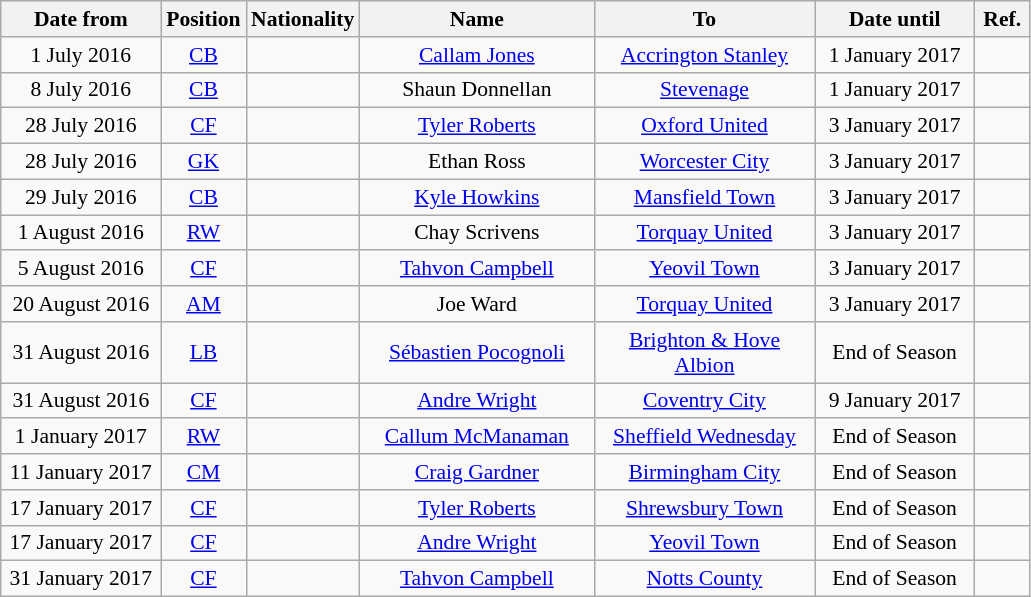<table class="wikitable"  style="text-align:center; font-size:90%; ">
<tr>
<th style="width:100px;">Date from</th>
<th style="width:50px;">Position</th>
<th style="width:50px;">Nationality</th>
<th style="width:150px;">Name</th>
<th style="width:140px;">To</th>
<th style="width:100px;">Date until</th>
<th style="width:30px;">Ref.</th>
</tr>
<tr>
<td>1 July 2016</td>
<td><a href='#'>CB</a></td>
<td></td>
<td><a href='#'>Callam Jones</a></td>
<td><a href='#'>Accrington Stanley</a></td>
<td>1 January 2017</td>
<td></td>
</tr>
<tr>
<td>8 July 2016</td>
<td><a href='#'>CB</a></td>
<td></td>
<td>Shaun Donnellan</td>
<td><a href='#'>Stevenage</a></td>
<td>1 January 2017</td>
<td></td>
</tr>
<tr>
<td>28 July 2016</td>
<td><a href='#'>CF</a></td>
<td></td>
<td><a href='#'>Tyler Roberts</a></td>
<td><a href='#'>Oxford United</a></td>
<td>3 January 2017</td>
<td></td>
</tr>
<tr>
<td>28 July 2016</td>
<td><a href='#'>GK</a></td>
<td></td>
<td>Ethan Ross</td>
<td><a href='#'>Worcester City</a></td>
<td>3 January 2017</td>
<td></td>
</tr>
<tr>
<td>29 July 2016</td>
<td><a href='#'>CB</a></td>
<td></td>
<td><a href='#'>Kyle Howkins</a></td>
<td><a href='#'>Mansfield Town</a></td>
<td>3 January 2017</td>
<td></td>
</tr>
<tr>
<td>1 August 2016</td>
<td><a href='#'>RW</a></td>
<td></td>
<td>Chay Scrivens</td>
<td><a href='#'>Torquay United</a></td>
<td>3 January 2017</td>
<td></td>
</tr>
<tr>
<td>5 August 2016</td>
<td><a href='#'>CF</a></td>
<td></td>
<td><a href='#'>Tahvon Campbell</a></td>
<td><a href='#'>Yeovil Town</a></td>
<td>3 January 2017</td>
<td></td>
</tr>
<tr>
<td>20 August 2016</td>
<td><a href='#'>AM</a></td>
<td></td>
<td>Joe Ward</td>
<td><a href='#'>Torquay United</a></td>
<td>3 January 2017</td>
<td></td>
</tr>
<tr>
<td>31 August 2016</td>
<td><a href='#'>LB</a></td>
<td></td>
<td><a href='#'>Sébastien Pocognoli</a></td>
<td><a href='#'>Brighton & Hove Albion</a></td>
<td>End of Season</td>
<td></td>
</tr>
<tr>
<td>31 August 2016</td>
<td><a href='#'>CF</a></td>
<td></td>
<td><a href='#'>Andre Wright</a></td>
<td><a href='#'>Coventry City</a></td>
<td>9 January 2017</td>
<td></td>
</tr>
<tr>
<td>1 January 2017</td>
<td><a href='#'>RW</a></td>
<td></td>
<td><a href='#'>Callum McManaman</a></td>
<td><a href='#'>Sheffield Wednesday</a></td>
<td>End of Season</td>
<td></td>
</tr>
<tr>
<td>11 January 2017</td>
<td><a href='#'>CM</a></td>
<td></td>
<td><a href='#'>Craig Gardner</a></td>
<td><a href='#'>Birmingham City</a></td>
<td>End of Season</td>
<td></td>
</tr>
<tr>
<td>17 January 2017</td>
<td><a href='#'>CF</a></td>
<td></td>
<td><a href='#'>Tyler Roberts</a></td>
<td><a href='#'>Shrewsbury Town</a></td>
<td>End of Season</td>
<td></td>
</tr>
<tr>
<td>17 January 2017</td>
<td><a href='#'>CF</a></td>
<td></td>
<td><a href='#'>Andre Wright</a></td>
<td><a href='#'>Yeovil Town</a></td>
<td>End of Season</td>
<td></td>
</tr>
<tr>
<td>31 January 2017</td>
<td><a href='#'>CF</a></td>
<td></td>
<td><a href='#'>Tahvon Campbell</a></td>
<td><a href='#'>Notts County</a></td>
<td>End of Season</td>
<td></td>
</tr>
</table>
